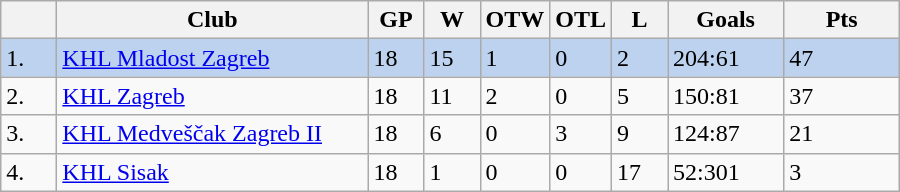<table class="wikitable">
<tr>
<th width="30"></th>
<th width="200">Club</th>
<th width="30">GP</th>
<th width="30">W</th>
<th width="30">OTW</th>
<th width="30">OTL</th>
<th width="30">L</th>
<th width="70">Goals</th>
<th width="70">Pts</th>
</tr>
<tr style="background-color:#BCD2EE">
<td>1.</td>
<td align="left"><a href='#'>KHL Mladost Zagreb</a></td>
<td>18</td>
<td>15</td>
<td>1</td>
<td>0</td>
<td>2</td>
<td>204:61</td>
<td>47</td>
</tr>
<tr>
<td>2.</td>
<td align="left"><a href='#'>KHL Zagreb</a></td>
<td>18</td>
<td>11</td>
<td>2</td>
<td>0</td>
<td>5</td>
<td>150:81</td>
<td>37</td>
</tr>
<tr>
<td>3.</td>
<td align="left"><a href='#'>KHL Medveščak Zagreb II</a></td>
<td>18</td>
<td>6</td>
<td>0</td>
<td>3</td>
<td>9</td>
<td>124:87</td>
<td>21</td>
</tr>
<tr>
<td>4.</td>
<td align="left"><a href='#'>KHL Sisak</a></td>
<td>18</td>
<td>1</td>
<td>0</td>
<td>0</td>
<td>17</td>
<td>52:301</td>
<td>3</td>
</tr>
</table>
